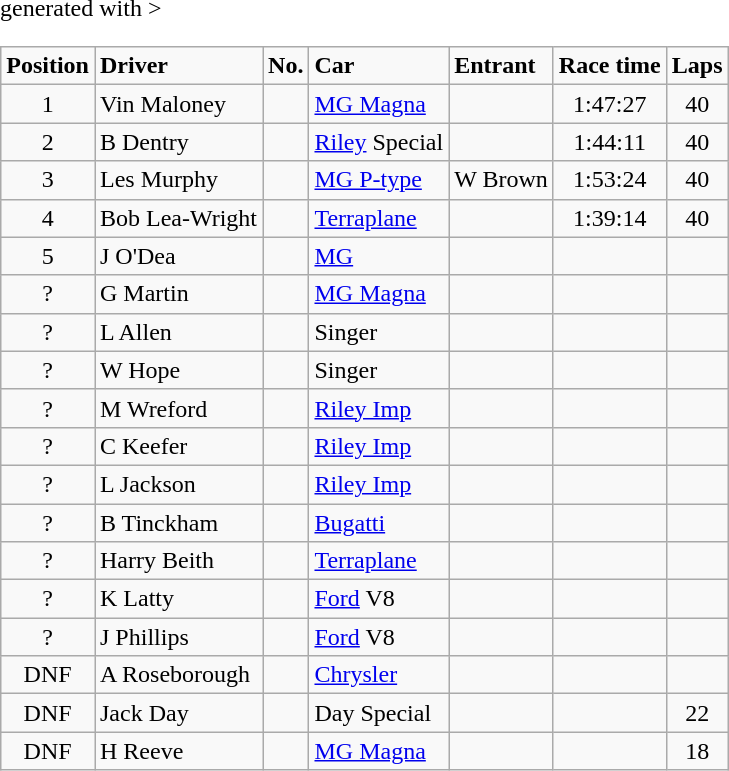<table class="wikitable" <hiddentext>generated with >
<tr style="font-weight:bold">
<td height="14" align="center">Position</td>
<td>Driver</td>
<td align="center">No.</td>
<td>Car</td>
<td>Entrant</td>
<td align="center">Race time</td>
<td align="center">Laps</td>
</tr>
<tr>
<td height="14" align="center">1</td>
<td>Vin Maloney</td>
<td align="center"></td>
<td><a href='#'>MG Magna</a></td>
<td></td>
<td align="center">1:47:27</td>
<td align="center">40</td>
</tr>
<tr>
<td height="14" align="center">2</td>
<td>B Dentry</td>
<td align="center"></td>
<td><a href='#'>Riley</a> Special</td>
<td></td>
<td align="center">1:44:11</td>
<td align="center">40</td>
</tr>
<tr>
<td height="14" align="center">3</td>
<td>Les Murphy</td>
<td align="center"></td>
<td><a href='#'>MG P-type</a></td>
<td>W Brown</td>
<td align="center">1:53:24</td>
<td align="center">40</td>
</tr>
<tr>
<td height="14" align="center">4</td>
<td>Bob Lea-Wright</td>
<td align="center"></td>
<td><a href='#'>Terraplane</a></td>
<td></td>
<td align="center">1:39:14</td>
<td align="center">40</td>
</tr>
<tr>
<td height="14" align="center">5</td>
<td>J O'Dea</td>
<td align="center"></td>
<td><a href='#'>MG</a></td>
<td></td>
<td align="center"></td>
<td align="center"></td>
</tr>
<tr>
<td height="14" align="center">?</td>
<td>G Martin</td>
<td align="center"></td>
<td><a href='#'>MG Magna</a></td>
<td></td>
<td align="center"></td>
<td align="center"></td>
</tr>
<tr>
<td height="14" align="center">?</td>
<td>L Allen</td>
<td align="center"></td>
<td>Singer</td>
<td></td>
<td align="center"></td>
<td align="center"></td>
</tr>
<tr>
<td height="14" align="center">?</td>
<td>W Hope</td>
<td align="center"></td>
<td>Singer</td>
<td></td>
<td align="center"></td>
<td align="center"></td>
</tr>
<tr>
<td height="14" align="center">?</td>
<td>M Wreford</td>
<td align="center"></td>
<td><a href='#'>Riley Imp</a></td>
<td></td>
<td align="center"></td>
<td align="center"></td>
</tr>
<tr>
<td height="14" align="center">?</td>
<td>C Keefer</td>
<td align="center"></td>
<td><a href='#'>Riley Imp</a></td>
<td></td>
<td align="center"></td>
<td align="center"></td>
</tr>
<tr>
<td height="14" align="center">?</td>
<td>L Jackson</td>
<td align="center"></td>
<td><a href='#'>Riley Imp</a></td>
<td></td>
<td align="center"></td>
<td align="center"></td>
</tr>
<tr>
<td height="14" align="center">?</td>
<td>B Tinckham</td>
<td align="center"></td>
<td><a href='#'>Bugatti</a></td>
<td></td>
<td align="center"></td>
<td align="center"></td>
</tr>
<tr>
<td height="14" align="center">?</td>
<td>Harry Beith</td>
<td align="center"></td>
<td><a href='#'>Terraplane</a></td>
<td></td>
<td align="center"></td>
<td align="center"></td>
</tr>
<tr>
<td height="14" align="center">?</td>
<td>K Latty</td>
<td align="center"></td>
<td><a href='#'>Ford</a> V8</td>
<td></td>
<td align="center"></td>
<td align="center"></td>
</tr>
<tr>
<td height="14" align="center">?</td>
<td>J Phillips</td>
<td align="center"></td>
<td><a href='#'>Ford</a> V8</td>
<td></td>
<td align="center"></td>
<td align="center"></td>
</tr>
<tr>
<td height="14" align="center">DNF</td>
<td>A Roseborough</td>
<td align="center"></td>
<td><a href='#'>Chrysler</a></td>
<td></td>
<td align="center"></td>
<td align="center"></td>
</tr>
<tr>
<td height="14" align="center">DNF</td>
<td>Jack Day</td>
<td align="center"></td>
<td>Day Special</td>
<td></td>
<td align="center"></td>
<td align="center">22</td>
</tr>
<tr>
<td height="14" align="center">DNF</td>
<td>H Reeve</td>
<td align="center"></td>
<td><a href='#'>MG Magna</a></td>
<td></td>
<td align="center"></td>
<td align="center">18</td>
</tr>
</table>
